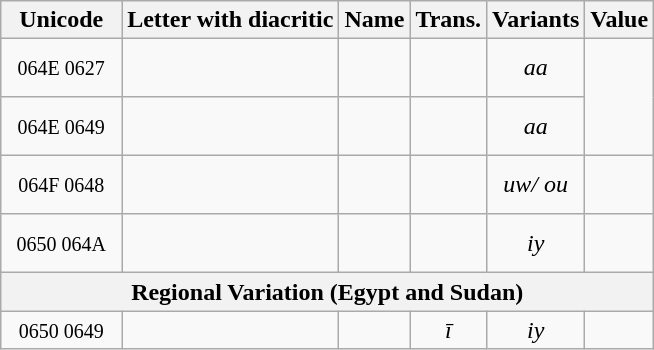<table class="wikitable">
<tr>
<th>Unicode</th>
<th>Letter with diacritic</th>
<th>Name</th>
<th>Trans.</th>
<th>Variants</th>
<th>Value</th>
</tr>
<tr style="text-align:center;">
<td style="padding:10px;"><small>064E 0627</small></td>
<td></td>
<td></td>
<td></td>
<td><em>aa</em></td>
<td rowspan="2"></td>
</tr>
<tr style="text-align:center;">
<td style="padding:10px;"><small>064E 0649</small></td>
<td></td>
<td><em></em></td>
<td></td>
<td><em>aa</em></td>
</tr>
<tr style="text-align:center;">
<td style="padding:10px;"><small>064F 0648</small></td>
<td></td>
<td></td>
<td></td>
<td><em>uw/ ou</em></td>
<td></td>
</tr>
<tr style="text-align:center;">
<td style="padding:10px;"><small>0650 064A</small></td>
<td></td>
<td></td>
<td></td>
<td><em>iy</em></td>
<td></td>
</tr>
<tr>
<th colspan="6">Regional Variation (Egypt and Sudan)</th>
</tr>
<tr style="text-align:center;">
<td><small>0650 0649</small></td>
<td></td>
<td><em></em></td>
<td><em>ī</em></td>
<td><em>iy</em></td>
<td></td>
</tr>
</table>
